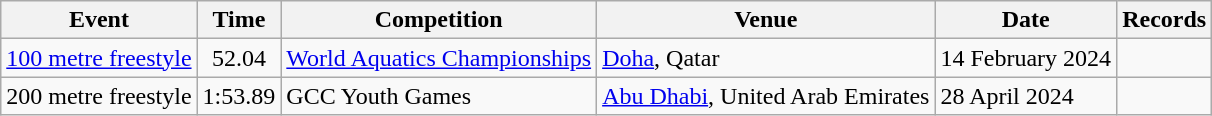<table class="wikitable">
<tr>
<th>Event</th>
<th>Time</th>
<th>Competition</th>
<th>Venue</th>
<th>Date</th>
<th>Records</th>
</tr>
<tr>
<td><a href='#'>100 metre freestyle</a></td>
<td align=center>52.04</td>
<td><a href='#'>World Aquatics Championships</a></td>
<td><a href='#'>Doha</a>, Qatar</td>
<td>14 February 2024</td>
<td></td>
</tr>
<tr>
<td>200 metre freestyle</td>
<td align=center>1:53.89</td>
<td>GCC Youth Games</td>
<td><a href='#'>Abu Dhabi</a>, United Arab Emirates</td>
<td>28 April 2024</td>
<td></td>
</tr>
</table>
